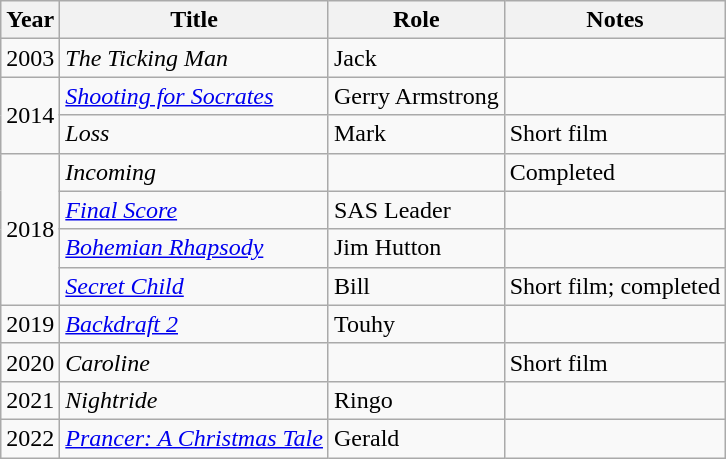<table class="wikitable sortable">
<tr>
<th>Year</th>
<th>Title</th>
<th>Role</th>
<th>Notes</th>
</tr>
<tr>
<td>2003</td>
<td><em>The Ticking Man</em></td>
<td>Jack</td>
<td></td>
</tr>
<tr>
<td rowspan="2">2014</td>
<td><em><a href='#'>Shooting for Socrates</a></em></td>
<td>Gerry Armstrong</td>
<td></td>
</tr>
<tr>
<td><em>Loss</em></td>
<td>Mark</td>
<td>Short film</td>
</tr>
<tr>
<td rowspan="4">2018</td>
<td><em>Incoming</em></td>
<td></td>
<td>Completed</td>
</tr>
<tr>
<td><em><a href='#'>Final Score</a></em></td>
<td>SAS Leader</td>
<td></td>
</tr>
<tr>
<td><em><a href='#'>Bohemian Rhapsody</a></em></td>
<td>Jim Hutton</td>
<td></td>
</tr>
<tr>
<td><em><a href='#'>Secret Child</a></em></td>
<td>Bill</td>
<td>Short film; completed</td>
</tr>
<tr>
<td>2019</td>
<td><em><a href='#'>Backdraft 2</a></em></td>
<td>Touhy</td>
<td></td>
</tr>
<tr>
<td>2020</td>
<td><em>Caroline</em></td>
<td></td>
<td>Short film</td>
</tr>
<tr>
<td>2021</td>
<td><em>Nightride</em></td>
<td>Ringo</td>
<td></td>
</tr>
<tr>
<td>2022</td>
<td><em><a href='#'>Prancer: A Christmas Tale</a></em></td>
<td>Gerald</td>
<td></td>
</tr>
</table>
